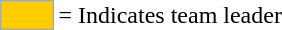<table>
<tr>
<td style="background:#fc0; border:1px solid #aaa; width:2em;"></td>
<td>= Indicates team leader</td>
</tr>
</table>
